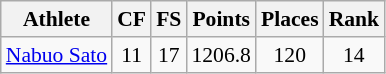<table class="wikitable" border="1" style="font-size:90%">
<tr>
<th>Athlete</th>
<th>CF</th>
<th>FS</th>
<th>Points</th>
<th>Places</th>
<th>Rank</th>
</tr>
<tr align=center>
<td align=left><a href='#'>Nabuo Sato</a></td>
<td>11</td>
<td>17</td>
<td>1206.8</td>
<td>120</td>
<td>14</td>
</tr>
</table>
